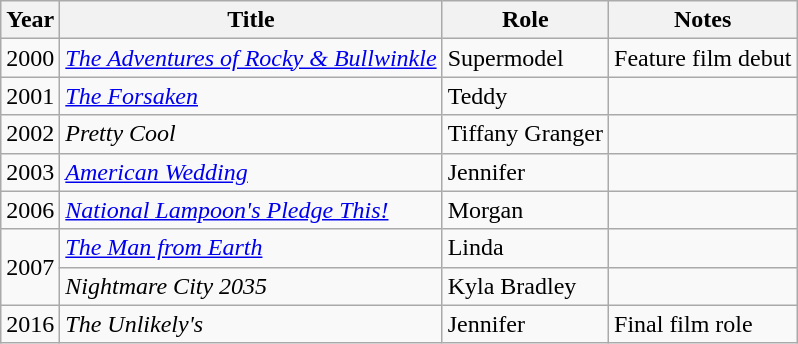<table class="wikitable sortable">
<tr>
<th>Year</th>
<th>Title</th>
<th>Role</th>
<th>Notes</th>
</tr>
<tr>
<td>2000</td>
<td><em><a href='#'>The Adventures of Rocky & Bullwinkle</a></em></td>
<td>Supermodel</td>
<td>Feature film debut</td>
</tr>
<tr>
<td>2001</td>
<td><em><a href='#'>The Forsaken</a></em></td>
<td>Teddy</td>
<td></td>
</tr>
<tr>
<td>2002</td>
<td><em>Pretty Cool</em></td>
<td>Tiffany Granger</td>
<td></td>
</tr>
<tr>
<td>2003</td>
<td><em><a href='#'>American Wedding</a></em></td>
<td>Jennifer</td>
<td></td>
</tr>
<tr>
<td>2006</td>
<td><em><a href='#'>National Lampoon's Pledge This!</a></em></td>
<td>Morgan</td>
<td></td>
</tr>
<tr>
<td rowspan="2">2007</td>
<td><em><a href='#'>The Man from Earth</a></em></td>
<td>Linda</td>
<td></td>
</tr>
<tr>
<td><em>Nightmare City 2035</em></td>
<td>Kyla Bradley</td>
<td></td>
</tr>
<tr>
<td>2016</td>
<td><em>The Unlikely's</em></td>
<td>Jennifer</td>
<td>Final film role</td>
</tr>
</table>
